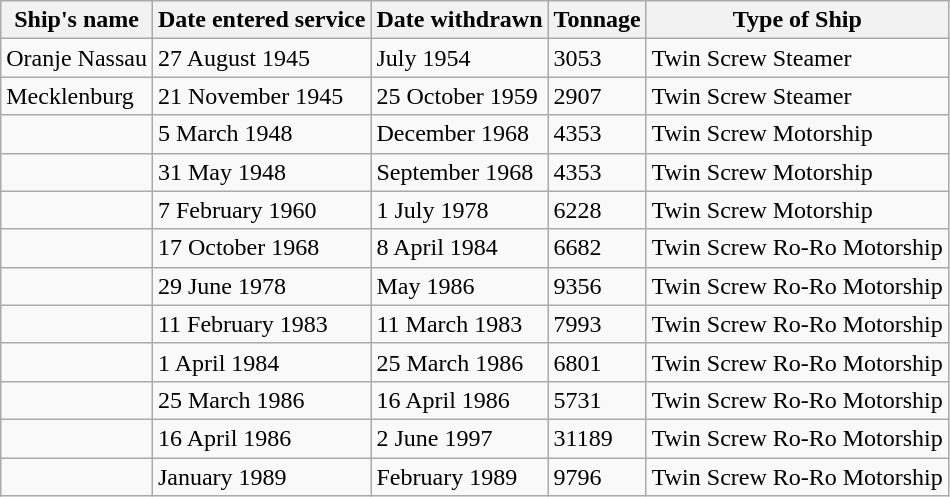<table class="wikitable">
<tr>
<th>Ship's name</th>
<th>Date entered service</th>
<th>Date withdrawn</th>
<th>Tonnage</th>
<th>Type of Ship</th>
</tr>
<tr>
<td>Oranje Nassau</td>
<td>27 August 1945</td>
<td>July 1954</td>
<td>3053</td>
<td>Twin Screw Steamer</td>
</tr>
<tr>
<td>Mecklenburg</td>
<td>21 November 1945</td>
<td>25 October 1959</td>
<td>2907</td>
<td>Twin Screw Steamer</td>
</tr>
<tr>
<td></td>
<td>5 March 1948</td>
<td>December 1968</td>
<td>4353</td>
<td>Twin Screw Motorship</td>
</tr>
<tr>
<td></td>
<td>31 May 1948</td>
<td>September 1968</td>
<td>4353</td>
<td>Twin Screw Motorship</td>
</tr>
<tr>
<td></td>
<td>7 February 1960</td>
<td>1 July 1978</td>
<td>6228</td>
<td>Twin Screw Motorship</td>
</tr>
<tr>
<td></td>
<td>17 October 1968</td>
<td>8 April 1984</td>
<td>6682</td>
<td>Twin Screw Ro-Ro Motorship</td>
</tr>
<tr>
<td></td>
<td>29 June 1978</td>
<td>May 1986</td>
<td>9356</td>
<td>Twin Screw Ro-Ro Motorship</td>
</tr>
<tr>
<td></td>
<td>11 February 1983</td>
<td>11 March 1983</td>
<td>7993</td>
<td>Twin Screw Ro-Ro Motorship</td>
</tr>
<tr>
<td></td>
<td>1 April 1984</td>
<td>25 March 1986</td>
<td>6801</td>
<td>Twin Screw Ro-Ro Motorship</td>
</tr>
<tr>
<td></td>
<td>25 March 1986</td>
<td>16 April 1986</td>
<td>5731</td>
<td>Twin Screw Ro-Ro Motorship</td>
</tr>
<tr>
<td></td>
<td>16 April 1986</td>
<td>2 June 1997</td>
<td>31189</td>
<td>Twin Screw Ro-Ro Motorship</td>
</tr>
<tr>
<td></td>
<td>January 1989</td>
<td>February 1989</td>
<td>9796</td>
<td>Twin Screw Ro-Ro Motorship</td>
</tr>
</table>
